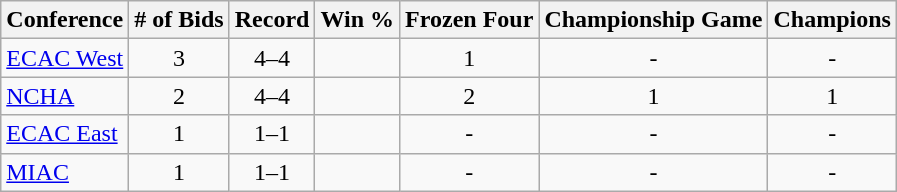<table class="wikitable sortable">
<tr>
<th>Conference</th>
<th># of Bids</th>
<th>Record</th>
<th>Win %</th>
<th>Frozen Four</th>
<th>Championship Game</th>
<th>Champions</th>
</tr>
<tr align="center">
<td align="left"><a href='#'>ECAC West</a></td>
<td>3</td>
<td>4–4</td>
<td></td>
<td>1</td>
<td>-</td>
<td>-</td>
</tr>
<tr align="center">
<td align="left"><a href='#'>NCHA</a></td>
<td>2</td>
<td>4–4</td>
<td></td>
<td>2</td>
<td>1</td>
<td>1</td>
</tr>
<tr align="center">
<td align="left"><a href='#'>ECAC East</a></td>
<td>1</td>
<td>1–1</td>
<td></td>
<td>-</td>
<td>-</td>
<td>-</td>
</tr>
<tr align="center">
<td align="left"><a href='#'>MIAC</a></td>
<td>1</td>
<td>1–1</td>
<td></td>
<td>-</td>
<td>-</td>
<td>-</td>
</tr>
</table>
